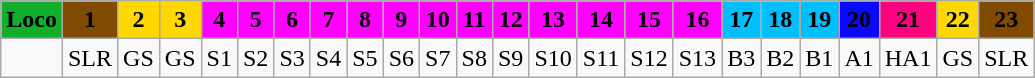<table class="wikitable plainrowheaders unsortable" style="text-align:center">
<tr>
<th rowspan="1" scope="col" style="background:#12ad2b;"><span>Loco</span></th>
<th rowspan="1" scope="col" style="background:#804a00;"><span>1</span></th>
<th rowspan="1" scope="col" style="background:#ffd801;">2</th>
<th rowspan="1" scope="col" style="background:#ffd801;">3</th>
<th rowspan="1" scope="col" style="background:#ff00ff;">4</th>
<th rowspan="1" scope="col" style="background:#ff00ff;">5</th>
<th rowspan="1" scope="col" style="background:#ff00ff;">6</th>
<th rowspan="1" scope="col" style="background:#ff00ff;">7</th>
<th rowspan="1" scope="col" style="background:#ff00ff;">8</th>
<th rowspan="1" scope="col" style="background:#ff00ff;">9</th>
<th rowspan="1" scope="col" style="background:#ff00ff;">10</th>
<th rowspan="1" scope="col" style="background:#ff00ff;">11</th>
<th rowspan="1" scope="col" style="background:#ff00ff;">12</th>
<th rowspan="1" scope="col" style="background:#ff00ff;">13</th>
<th rowspan="1" scope="col" style="background:#ff00ff;">14</th>
<th rowspan="1" scope="col" style="background:#ff00ff;">15</th>
<th rowspan="1" scope="col" style="background:#ff00ff">16</th>
<th rowspan="1" scope="col" style="background:#00bfff">17</th>
<th rowspan="1" scope="col" style="background:#00bfff">18</th>
<th rowspan="1" scope="col" style="background:#00bfff;">19</th>
<th rowspan="1" scope="col" style="background:#0909ff;"><span>20</span></th>
<th rowspan="1" scope="col" style="background:#ff007f;"><span>21</span></th>
<th rowspan="1" scope="col" style="background:#ffd801;">22</th>
<th rowspan="1" scope="col" style="background:#804a00;"><span>23</span></th>
</tr>
<tr>
<td><strong></strong></td>
<td>SLR</td>
<td>GS</td>
<td>GS</td>
<td>S1</td>
<td>S2</td>
<td>S3</td>
<td>S4</td>
<td>S5</td>
<td>S6</td>
<td>S7</td>
<td>S8</td>
<td>S9</td>
<td>S10</td>
<td>S11</td>
<td>S12</td>
<td>S13</td>
<td>B3</td>
<td>B2</td>
<td>B1</td>
<td>A1</td>
<td>HA1</td>
<td>GS</td>
<td>SLR</td>
</tr>
</table>
